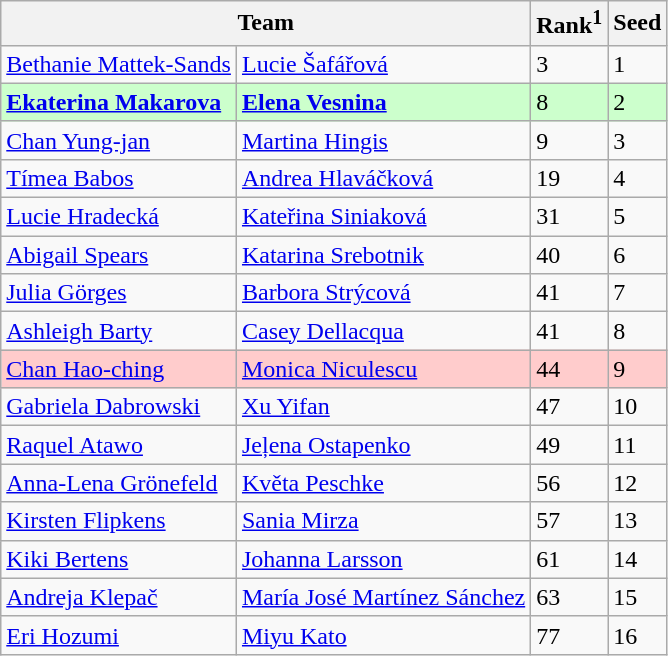<table class="wikitable">
<tr>
<th width="325" colspan=2>Team</th>
<th>Rank<sup>1</sup></th>
<th>Seed</th>
</tr>
<tr>
<td> <a href='#'>Bethanie Mattek-Sands</a></td>
<td> <a href='#'>Lucie Šafářová</a></td>
<td>3</td>
<td>1</td>
</tr>
<tr style="background:#cfc;">
<td> <strong><a href='#'>Ekaterina Makarova</a></strong></td>
<td> <strong><a href='#'>Elena Vesnina</a></strong></td>
<td>8</td>
<td>2</td>
</tr>
<tr>
<td> <a href='#'>Chan Yung-jan</a></td>
<td> <a href='#'>Martina Hingis</a></td>
<td>9</td>
<td>3</td>
</tr>
<tr>
<td> <a href='#'>Tímea Babos</a></td>
<td> <a href='#'>Andrea Hlaváčková</a></td>
<td>19</td>
<td>4</td>
</tr>
<tr>
<td> <a href='#'>Lucie Hradecká</a></td>
<td> <a href='#'>Kateřina Siniaková</a></td>
<td>31</td>
<td>5</td>
</tr>
<tr>
<td> <a href='#'>Abigail Spears</a></td>
<td> <a href='#'>Katarina Srebotnik</a></td>
<td>40</td>
<td>6</td>
</tr>
<tr>
<td> <a href='#'>Julia Görges</a></td>
<td> <a href='#'>Barbora Strýcová</a></td>
<td>41</td>
<td>7</td>
</tr>
<tr>
<td> <a href='#'>Ashleigh Barty</a></td>
<td> <a href='#'>Casey Dellacqua</a></td>
<td>41</td>
<td>8</td>
</tr>
<tr style="background:#fcc;">
<td> <a href='#'>Chan Hao-ching</a></td>
<td> <a href='#'>Monica Niculescu</a></td>
<td>44</td>
<td>9</td>
</tr>
<tr>
<td> <a href='#'>Gabriela Dabrowski</a></td>
<td> <a href='#'>Xu Yifan</a></td>
<td>47</td>
<td>10</td>
</tr>
<tr>
<td> <a href='#'>Raquel Atawo</a></td>
<td> <a href='#'>Jeļena Ostapenko</a></td>
<td>49</td>
<td>11</td>
</tr>
<tr>
<td> <a href='#'>Anna-Lena Grönefeld</a></td>
<td> <a href='#'>Květa Peschke</a></td>
<td>56</td>
<td>12</td>
</tr>
<tr>
<td> <a href='#'>Kirsten Flipkens</a></td>
<td> <a href='#'>Sania Mirza</a></td>
<td>57</td>
<td>13</td>
</tr>
<tr>
<td> <a href='#'>Kiki Bertens</a></td>
<td> <a href='#'>Johanna Larsson</a></td>
<td>61</td>
<td>14</td>
</tr>
<tr>
<td> <a href='#'>Andreja Klepač</a></td>
<td> <a href='#'>María José Martínez Sánchez</a></td>
<td>63</td>
<td>15</td>
</tr>
<tr>
<td> <a href='#'>Eri Hozumi</a></td>
<td> <a href='#'>Miyu Kato</a></td>
<td>77</td>
<td>16</td>
</tr>
</table>
